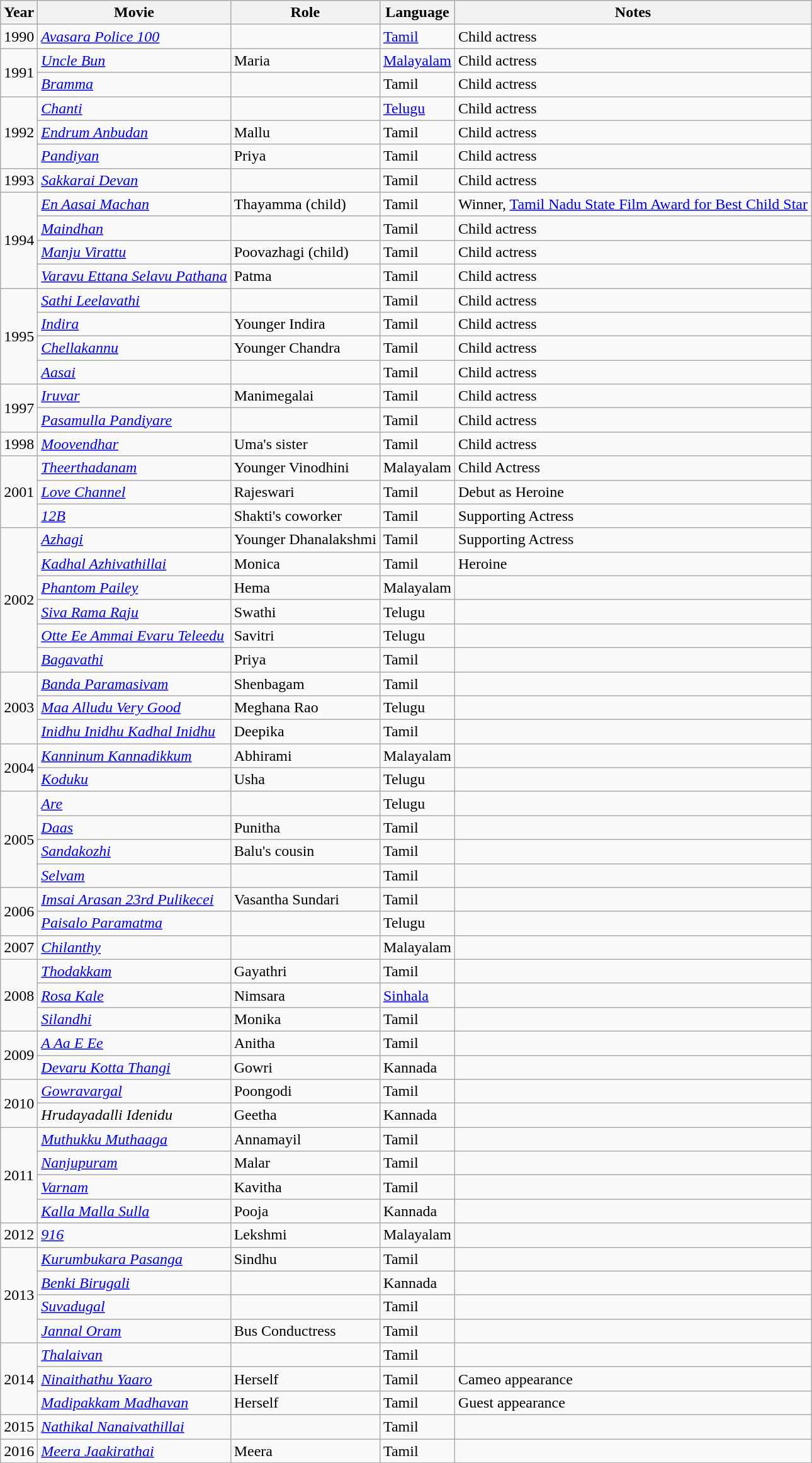<table class="wikitable">
<tr>
<th>Year</th>
<th>Movie</th>
<th>Role</th>
<th>Language</th>
<th>Notes</th>
</tr>
<tr>
<td>1990</td>
<td><em><a href='#'>Avasara Police 100</a></em></td>
<td></td>
<td><a href='#'>Tamil</a></td>
<td>Child actress</td>
</tr>
<tr>
<td rowspan=2>1991</td>
<td><em><a href='#'>Uncle Bun</a></em></td>
<td>Maria</td>
<td><a href='#'>Malayalam</a></td>
<td>Child actress</td>
</tr>
<tr>
<td><em><a href='#'>Bramma</a></em></td>
<td></td>
<td>Tamil</td>
<td>Child actress</td>
</tr>
<tr>
<td rowspan=3>1992</td>
<td><em><a href='#'>Chanti</a></em></td>
<td></td>
<td><a href='#'>Telugu</a></td>
<td>Child actress</td>
</tr>
<tr>
<td><em><a href='#'>Endrum Anbudan</a></em></td>
<td>Mallu</td>
<td>Tamil</td>
<td>Child actress</td>
</tr>
<tr>
<td><em><a href='#'>Pandiyan</a></em></td>
<td>Priya</td>
<td>Tamil</td>
<td>Child actress</td>
</tr>
<tr>
<td>1993</td>
<td><em><a href='#'>Sakkarai Devan</a></em></td>
<td></td>
<td>Tamil</td>
<td>Child actress</td>
</tr>
<tr>
<td rowspan=4>1994</td>
<td><em><a href='#'>En Aasai Machan</a></em></td>
<td>Thayamma (child)</td>
<td>Tamil</td>
<td>Winner, <a href='#'>Tamil Nadu State Film Award for Best Child Star</a></td>
</tr>
<tr>
<td><em><a href='#'>Maindhan</a></em></td>
<td></td>
<td>Tamil</td>
<td>Child actress</td>
</tr>
<tr>
<td><em><a href='#'>Manju Virattu</a></em></td>
<td>Poovazhagi (child)</td>
<td>Tamil</td>
<td>Child actress</td>
</tr>
<tr>
<td><em><a href='#'>Varavu Ettana Selavu Pathana</a></em></td>
<td>Patma</td>
<td>Tamil</td>
<td>Child actress</td>
</tr>
<tr>
<td rowspan=4>1995</td>
<td><em><a href='#'>Sathi Leelavathi</a></em></td>
<td></td>
<td>Tamil</td>
<td>Child actress</td>
</tr>
<tr>
<td><em><a href='#'>Indira</a></em></td>
<td>Younger Indira</td>
<td>Tamil</td>
<td>Child actress</td>
</tr>
<tr>
<td><em><a href='#'>Chellakannu</a></em></td>
<td>Younger Chandra</td>
<td>Tamil</td>
<td>Child actress</td>
</tr>
<tr>
<td><em><a href='#'>Aasai</a></em></td>
<td></td>
<td>Tamil</td>
<td>Child actress</td>
</tr>
<tr>
<td rowspan=2>1997</td>
<td><em><a href='#'>Iruvar</a></em></td>
<td>Manimegalai</td>
<td>Tamil</td>
<td>Child actress</td>
</tr>
<tr>
<td><em><a href='#'>Pasamulla Pandiyare</a></em></td>
<td></td>
<td>Tamil</td>
<td>Child actress</td>
</tr>
<tr>
<td>1998</td>
<td><em><a href='#'>Moovendhar</a></em></td>
<td>Uma's sister</td>
<td>Tamil</td>
<td>Child actress</td>
</tr>
<tr>
<td rowspan=3>2001</td>
<td><em><a href='#'>Theerthadanam</a></em></td>
<td>Younger Vinodhini</td>
<td>Malayalam</td>
<td>Child Actress</td>
</tr>
<tr>
<td><em><a href='#'>Love Channel</a></em></td>
<td>Rajeswari</td>
<td>Tamil</td>
<td>Debut as Heroine</td>
</tr>
<tr>
<td><em><a href='#'>12B</a></em></td>
<td>Shakti's coworker</td>
<td>Tamil</td>
<td>Supporting Actress</td>
</tr>
<tr>
<td rowspan=6>2002</td>
<td><em><a href='#'>Azhagi</a></em></td>
<td>Younger Dhanalakshmi</td>
<td>Tamil</td>
<td>Supporting Actress</td>
</tr>
<tr>
<td><em><a href='#'>Kadhal Azhivathillai</a></em></td>
<td>Monica</td>
<td>Tamil</td>
<td>Heroine</td>
</tr>
<tr>
<td><em><a href='#'>Phantom Pailey</a></em></td>
<td>Hema</td>
<td>Malayalam</td>
<td></td>
</tr>
<tr>
<td><em><a href='#'>Siva Rama Raju</a></em></td>
<td>Swathi</td>
<td>Telugu</td>
<td></td>
</tr>
<tr>
<td><em><a href='#'>Otte Ee Ammai Evaru Teleedu</a></em></td>
<td>Savitri</td>
<td>Telugu</td>
<td></td>
</tr>
<tr>
<td><em><a href='#'>Bagavathi</a></em></td>
<td>Priya</td>
<td>Tamil</td>
<td></td>
</tr>
<tr>
<td rowspan=3>2003</td>
<td><em><a href='#'>Banda Paramasivam</a></em></td>
<td>Shenbagam</td>
<td>Tamil</td>
<td></td>
</tr>
<tr>
<td><em><a href='#'>Maa Alludu Very Good</a></em></td>
<td>Meghana Rao</td>
<td>Telugu</td>
<td></td>
</tr>
<tr>
<td><em><a href='#'>Inidhu Inidhu Kadhal Inidhu</a></em></td>
<td>Deepika</td>
<td>Tamil</td>
<td></td>
</tr>
<tr>
<td rowspan=2>2004</td>
<td><em><a href='#'>Kanninum Kannadikkum</a></em></td>
<td>Abhirami</td>
<td>Malayalam</td>
<td></td>
</tr>
<tr>
<td><em><a href='#'>Koduku</a></em></td>
<td>Usha</td>
<td>Telugu</td>
<td></td>
</tr>
<tr>
<td rowspan=4>2005</td>
<td><em><a href='#'>Are</a></em></td>
<td></td>
<td>Telugu</td>
<td></td>
</tr>
<tr>
<td><em><a href='#'>Daas</a></em></td>
<td>Punitha</td>
<td>Tamil</td>
<td></td>
</tr>
<tr>
<td><em><a href='#'>Sandakozhi</a></em></td>
<td>Balu's cousin</td>
<td>Tamil</td>
<td></td>
</tr>
<tr>
<td><em><a href='#'>Selvam</a></em></td>
<td></td>
<td>Tamil</td>
<td></td>
</tr>
<tr>
<td rowspan=2>2006</td>
<td><em><a href='#'>Imsai Arasan 23rd Pulikecei</a></em></td>
<td>Vasantha Sundari</td>
<td>Tamil</td>
<td></td>
</tr>
<tr>
<td><em><a href='#'>Paisalo Paramatma</a></em></td>
<td></td>
<td>Telugu</td>
<td></td>
</tr>
<tr>
<td>2007</td>
<td><em><a href='#'>Chilanthy</a></em></td>
<td></td>
<td>Malayalam</td>
<td></td>
</tr>
<tr>
<td rowspan=3>2008</td>
<td><em><a href='#'>Thodakkam</a></em></td>
<td>Gayathri</td>
<td>Tamil</td>
<td></td>
</tr>
<tr>
<td><em><a href='#'>Rosa Kale</a></em></td>
<td>Nimsara</td>
<td><a href='#'>Sinhala</a></td>
<td></td>
</tr>
<tr>
<td><em><a href='#'>Silandhi</a></em></td>
<td>Monika</td>
<td>Tamil</td>
<td></td>
</tr>
<tr>
<td rowspan=2>2009</td>
<td><em><a href='#'>A Aa E Ee</a></em></td>
<td>Anitha</td>
<td>Tamil</td>
<td></td>
</tr>
<tr>
<td><em><a href='#'>Devaru Kotta Thangi</a></em></td>
<td>Gowri</td>
<td>Kannada</td>
<td></td>
</tr>
<tr>
<td rowspan=2>2010</td>
<td><em><a href='#'>Gowravargal</a></em></td>
<td>Poongodi</td>
<td>Tamil</td>
<td></td>
</tr>
<tr>
<td><em>Hrudayadalli Idenidu</em></td>
<td>Geetha</td>
<td>Kannada</td>
<td></td>
</tr>
<tr>
<td rowspan=4>2011</td>
<td><em><a href='#'>Muthukku Muthaaga</a></em></td>
<td>Annamayil</td>
<td>Tamil</td>
<td></td>
</tr>
<tr>
<td><em><a href='#'>Nanjupuram</a></em></td>
<td>Malar</td>
<td>Tamil</td>
<td></td>
</tr>
<tr>
<td><em><a href='#'>Varnam</a></em></td>
<td>Kavitha</td>
<td>Tamil</td>
<td></td>
</tr>
<tr>
<td><em><a href='#'>Kalla Malla Sulla</a></em></td>
<td>Pooja</td>
<td>Kannada</td>
<td></td>
</tr>
<tr>
<td>2012</td>
<td><em><a href='#'>916</a></em></td>
<td>Lekshmi</td>
<td>Malayalam</td>
<td></td>
</tr>
<tr>
<td rowspan=4>2013</td>
<td><em><a href='#'>Kurumbukara Pasanga</a></em></td>
<td>Sindhu</td>
<td>Tamil</td>
<td></td>
</tr>
<tr>
<td><em><a href='#'>Benki Birugali</a></em></td>
<td></td>
<td>Kannada</td>
<td></td>
</tr>
<tr>
<td><em><a href='#'>Suvadugal</a></em></td>
<td></td>
<td>Tamil</td>
<td></td>
</tr>
<tr>
<td><em><a href='#'>Jannal Oram</a></em></td>
<td>Bus Conductress</td>
<td>Tamil</td>
<td></td>
</tr>
<tr>
<td rowspan=3>2014</td>
<td><em><a href='#'>Thalaivan</a></em></td>
<td></td>
<td>Tamil</td>
<td></td>
</tr>
<tr>
<td><em><a href='#'>Ninaithathu Yaaro</a></em></td>
<td>Herself</td>
<td>Tamil</td>
<td>Cameo appearance</td>
</tr>
<tr>
<td><em><a href='#'>Madipakkam Madhavan</a></em></td>
<td>Herself</td>
<td>Tamil</td>
<td>Guest appearance</td>
</tr>
<tr>
<td>2015</td>
<td><em><a href='#'>Nathikal Nanaivathillai</a></em></td>
<td></td>
<td>Tamil</td>
<td></td>
</tr>
<tr>
<td>2016</td>
<td><em><a href='#'>Meera Jaakirathai</a></em></td>
<td>Meera</td>
<td>Tamil</td>
<td></td>
</tr>
<tr>
</tr>
</table>
